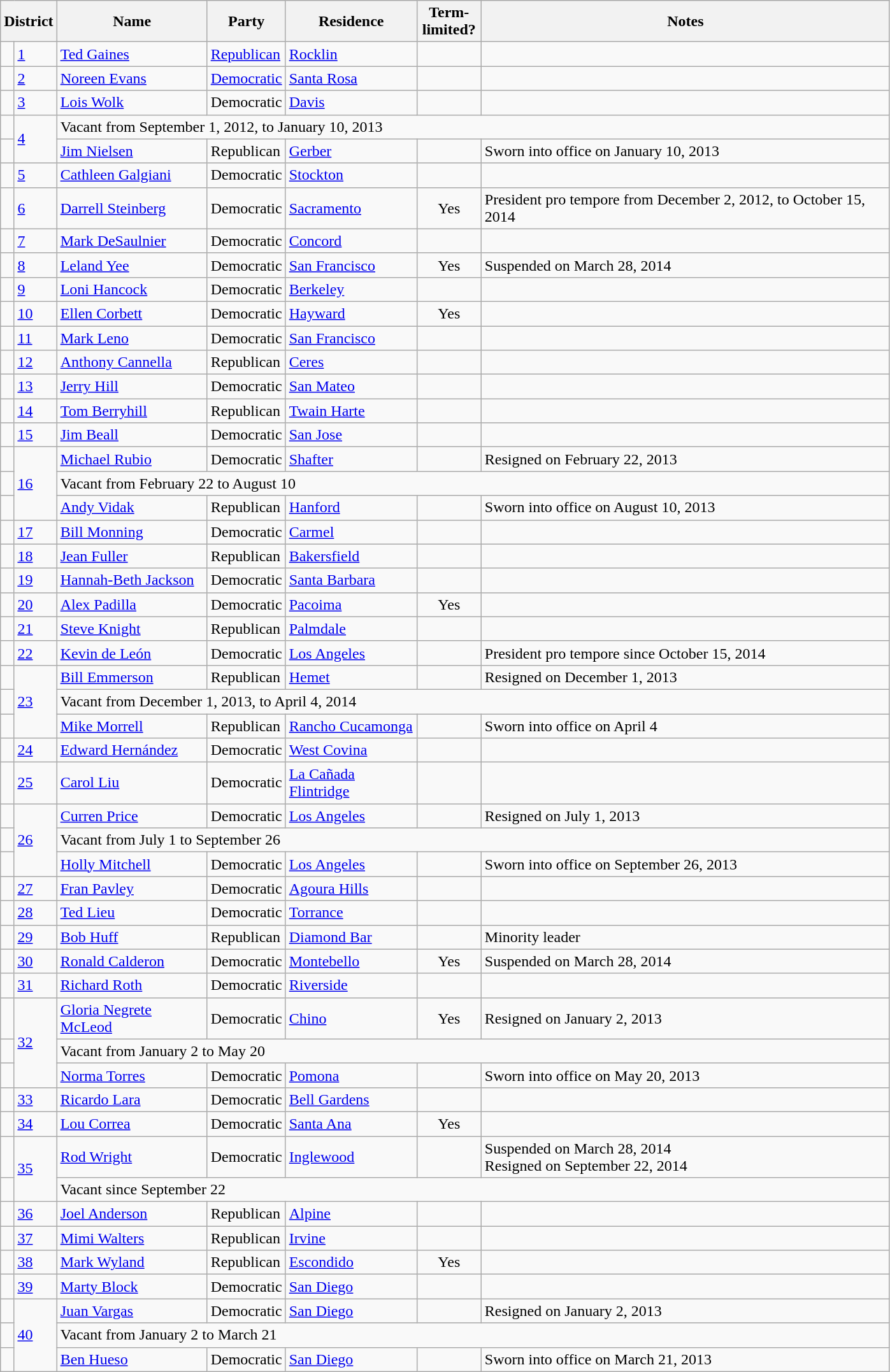<table class="wikitable">
<tr>
<th scope="col" width="30" colspan="2">District</th>
<th scope="col" width="150">Name</th>
<th scope="col" width="70">Party</th>
<th scope="col" width="130">Residence</th>
<th scope="col" width="60">Term-limited?</th>
<th scope="col" width="420">Notes</th>
</tr>
<tr>
<td></td>
<td><a href='#'>1</a></td>
<td><a href='#'>Ted Gaines</a></td>
<td><a href='#'>Republican</a></td>
<td><a href='#'>Rocklin</a></td>
<td></td>
<td></td>
</tr>
<tr>
<td></td>
<td><a href='#'>2</a></td>
<td><a href='#'>Noreen Evans</a></td>
<td><a href='#'>Democratic</a></td>
<td><a href='#'>Santa Rosa</a></td>
<td></td>
<td></td>
</tr>
<tr>
<td></td>
<td><a href='#'>3</a></td>
<td><a href='#'>Lois Wolk</a></td>
<td>Democratic</td>
<td><a href='#'>Davis</a></td>
<td></td>
<td></td>
</tr>
<tr>
<td></td>
<td rowspan="2"><a href='#'>4</a></td>
<td colspan="5">Vacant from September 1, 2012, to January 10, 2013</td>
</tr>
<tr>
<td></td>
<td><a href='#'>Jim Nielsen</a></td>
<td>Republican</td>
<td><a href='#'>Gerber</a></td>
<td></td>
<td>Sworn into office on January 10, 2013</td>
</tr>
<tr>
<td></td>
<td><a href='#'>5</a></td>
<td><a href='#'>Cathleen Galgiani</a></td>
<td>Democratic</td>
<td><a href='#'>Stockton</a></td>
<td></td>
<td></td>
</tr>
<tr>
<td></td>
<td><a href='#'>6</a></td>
<td><a href='#'>Darrell Steinberg</a></td>
<td>Democratic</td>
<td><a href='#'>Sacramento</a></td>
<td style="text-align:center">Yes</td>
<td>President pro tempore from December 2, 2012, to October 15, 2014</td>
</tr>
<tr>
<td></td>
<td><a href='#'>7</a></td>
<td><a href='#'>Mark DeSaulnier</a></td>
<td>Democratic</td>
<td><a href='#'>Concord</a></td>
<td></td>
<td></td>
</tr>
<tr>
<td></td>
<td><a href='#'>8</a></td>
<td><a href='#'>Leland Yee</a></td>
<td>Democratic</td>
<td><a href='#'>San Francisco</a></td>
<td style="text-align:center">Yes</td>
<td>Suspended on March 28, 2014</td>
</tr>
<tr>
<td></td>
<td><a href='#'>9</a></td>
<td><a href='#'>Loni Hancock</a></td>
<td>Democratic</td>
<td><a href='#'>Berkeley</a></td>
<td></td>
<td></td>
</tr>
<tr>
<td></td>
<td><a href='#'>10</a></td>
<td><a href='#'>Ellen Corbett</a></td>
<td>Democratic</td>
<td><a href='#'>Hayward</a></td>
<td style="text-align:center">Yes</td>
<td></td>
</tr>
<tr>
<td></td>
<td><a href='#'>11</a></td>
<td><a href='#'>Mark Leno</a></td>
<td>Democratic</td>
<td><a href='#'>San Francisco</a></td>
<td></td>
<td></td>
</tr>
<tr>
<td></td>
<td><a href='#'>12</a></td>
<td><a href='#'>Anthony Cannella</a></td>
<td>Republican</td>
<td><a href='#'>Ceres</a></td>
<td></td>
<td></td>
</tr>
<tr>
<td></td>
<td><a href='#'>13</a></td>
<td><a href='#'>Jerry Hill</a></td>
<td>Democratic</td>
<td><a href='#'>San Mateo</a></td>
<td></td>
<td></td>
</tr>
<tr>
<td></td>
<td><a href='#'>14</a></td>
<td><a href='#'>Tom Berryhill</a></td>
<td>Republican</td>
<td><a href='#'>Twain Harte</a></td>
<td></td>
<td></td>
</tr>
<tr>
<td></td>
<td><a href='#'>15</a></td>
<td><a href='#'>Jim Beall</a></td>
<td>Democratic</td>
<td><a href='#'>San Jose</a></td>
<td></td>
<td></td>
</tr>
<tr>
<td></td>
<td rowspan="3"><a href='#'>16</a></td>
<td><a href='#'>Michael Rubio</a></td>
<td>Democratic</td>
<td><a href='#'>Shafter</a></td>
<td></td>
<td>Resigned on February 22, 2013</td>
</tr>
<tr>
<td></td>
<td colspan="5">Vacant from February 22 to August 10</td>
</tr>
<tr>
<td></td>
<td><a href='#'>Andy Vidak</a></td>
<td>Republican</td>
<td><a href='#'>Hanford</a></td>
<td></td>
<td>Sworn into office on August 10, 2013</td>
</tr>
<tr>
<td></td>
<td><a href='#'>17</a></td>
<td><a href='#'>Bill Monning</a></td>
<td>Democratic</td>
<td><a href='#'>Carmel</a></td>
<td></td>
<td></td>
</tr>
<tr>
<td></td>
<td><a href='#'>18</a></td>
<td><a href='#'>Jean Fuller</a></td>
<td>Republican</td>
<td><a href='#'>Bakersfield</a></td>
<td></td>
<td></td>
</tr>
<tr>
<td></td>
<td><a href='#'>19</a></td>
<td><a href='#'>Hannah-Beth Jackson</a></td>
<td>Democratic</td>
<td><a href='#'>Santa Barbara</a></td>
<td></td>
<td></td>
</tr>
<tr>
<td></td>
<td><a href='#'>20</a></td>
<td><a href='#'>Alex Padilla</a></td>
<td>Democratic</td>
<td><a href='#'>Pacoima</a></td>
<td style="text-align:center">Yes</td>
<td></td>
</tr>
<tr>
<td></td>
<td><a href='#'>21</a></td>
<td><a href='#'>Steve Knight</a></td>
<td>Republican</td>
<td><a href='#'>Palmdale</a></td>
<td></td>
<td></td>
</tr>
<tr>
<td></td>
<td><a href='#'>22</a></td>
<td><a href='#'>Kevin de León</a></td>
<td>Democratic</td>
<td><a href='#'>Los Angeles</a></td>
<td></td>
<td>President pro tempore since October 15, 2014</td>
</tr>
<tr>
<td></td>
<td rowspan="3"><a href='#'>23</a></td>
<td><a href='#'>Bill Emmerson</a></td>
<td>Republican</td>
<td><a href='#'>Hemet</a></td>
<td></td>
<td>Resigned on December 1, 2013</td>
</tr>
<tr>
<td></td>
<td colspan="5">Vacant from December 1, 2013, to April 4, 2014</td>
</tr>
<tr>
<td></td>
<td><a href='#'>Mike Morrell</a></td>
<td>Republican</td>
<td><a href='#'>Rancho Cucamonga</a></td>
<td></td>
<td>Sworn into office on April 4</td>
</tr>
<tr>
<td></td>
<td><a href='#'>24</a></td>
<td><a href='#'>Edward Hernández</a></td>
<td>Democratic</td>
<td><a href='#'>West Covina</a></td>
<td></td>
<td></td>
</tr>
<tr>
<td></td>
<td><a href='#'>25</a></td>
<td><a href='#'>Carol Liu</a></td>
<td>Democratic</td>
<td><a href='#'>La Cañada Flintridge</a></td>
<td></td>
<td></td>
</tr>
<tr>
<td></td>
<td rowspan="3"><a href='#'>26</a></td>
<td><a href='#'>Curren Price</a></td>
<td>Democratic</td>
<td><a href='#'>Los Angeles</a></td>
<td></td>
<td>Resigned on July 1, 2013</td>
</tr>
<tr>
<td></td>
<td colspan="5">Vacant from July 1 to September 26</td>
</tr>
<tr>
<td></td>
<td><a href='#'>Holly Mitchell</a></td>
<td>Democratic</td>
<td><a href='#'>Los Angeles</a></td>
<td></td>
<td>Sworn into office on September 26, 2013</td>
</tr>
<tr>
<td></td>
<td><a href='#'>27</a></td>
<td><a href='#'>Fran Pavley</a></td>
<td>Democratic</td>
<td><a href='#'>Agoura Hills</a></td>
<td></td>
<td></td>
</tr>
<tr>
<td></td>
<td><a href='#'>28</a></td>
<td><a href='#'>Ted Lieu</a></td>
<td>Democratic</td>
<td><a href='#'>Torrance</a></td>
<td></td>
<td></td>
</tr>
<tr>
<td></td>
<td><a href='#'>29</a></td>
<td><a href='#'>Bob Huff</a></td>
<td>Republican</td>
<td><a href='#'>Diamond Bar</a></td>
<td></td>
<td>Minority leader</td>
</tr>
<tr>
<td></td>
<td><a href='#'>30</a></td>
<td><a href='#'>Ronald Calderon</a></td>
<td>Democratic</td>
<td><a href='#'>Montebello</a></td>
<td style="text-align:center">Yes</td>
<td>Suspended on March 28, 2014</td>
</tr>
<tr>
<td></td>
<td><a href='#'>31</a></td>
<td><a href='#'>Richard Roth</a></td>
<td>Democratic</td>
<td><a href='#'>Riverside</a></td>
<td></td>
<td></td>
</tr>
<tr>
<td></td>
<td rowspan="3"><a href='#'>32</a></td>
<td><a href='#'>Gloria Negrete McLeod</a></td>
<td>Democratic</td>
<td><a href='#'>Chino</a></td>
<td style="text-align:center">Yes</td>
<td>Resigned on January 2, 2013</td>
</tr>
<tr>
<td></td>
<td colspan="5">Vacant from January 2 to May 20</td>
</tr>
<tr>
<td></td>
<td><a href='#'>Norma Torres</a></td>
<td>Democratic</td>
<td><a href='#'>Pomona</a></td>
<td></td>
<td>Sworn into office on May 20, 2013</td>
</tr>
<tr>
<td></td>
<td><a href='#'>33</a></td>
<td><a href='#'>Ricardo Lara</a></td>
<td>Democratic</td>
<td><a href='#'>Bell Gardens</a></td>
<td></td>
<td></td>
</tr>
<tr>
<td></td>
<td><a href='#'>34</a></td>
<td><a href='#'>Lou Correa</a></td>
<td>Democratic</td>
<td><a href='#'>Santa Ana</a></td>
<td style="text-align:center">Yes</td>
<td></td>
</tr>
<tr>
<td></td>
<td rowspan="2"><a href='#'>35</a></td>
<td><a href='#'>Rod Wright</a></td>
<td>Democratic</td>
<td><a href='#'>Inglewood</a></td>
<td></td>
<td>Suspended on March 28, 2014<br>Resigned on September 22, 2014</td>
</tr>
<tr>
<td></td>
<td colspan="5">Vacant since September 22</td>
</tr>
<tr>
<td></td>
<td><a href='#'>36</a></td>
<td><a href='#'>Joel Anderson</a></td>
<td>Republican</td>
<td><a href='#'>Alpine</a></td>
<td></td>
<td></td>
</tr>
<tr>
<td></td>
<td><a href='#'>37</a></td>
<td><a href='#'>Mimi Walters</a></td>
<td>Republican</td>
<td><a href='#'>Irvine</a></td>
<td></td>
<td></td>
</tr>
<tr>
<td></td>
<td><a href='#'>38</a></td>
<td><a href='#'>Mark Wyland</a></td>
<td>Republican</td>
<td><a href='#'>Escondido</a></td>
<td style="text-align:center">Yes</td>
<td></td>
</tr>
<tr>
<td></td>
<td><a href='#'>39</a></td>
<td><a href='#'>Marty Block</a></td>
<td>Democratic</td>
<td><a href='#'>San Diego</a></td>
<td></td>
<td></td>
</tr>
<tr>
<td></td>
<td rowspan="3"><a href='#'>40</a></td>
<td><a href='#'>Juan Vargas</a></td>
<td>Democratic</td>
<td><a href='#'>San Diego</a></td>
<td></td>
<td>Resigned on January 2, 2013</td>
</tr>
<tr>
<td></td>
<td colspan="5">Vacant from January 2 to March 21</td>
</tr>
<tr>
<td></td>
<td><a href='#'>Ben Hueso</a></td>
<td>Democratic</td>
<td><a href='#'>San Diego</a></td>
<td></td>
<td>Sworn into office on March 21, 2013</td>
</tr>
</table>
